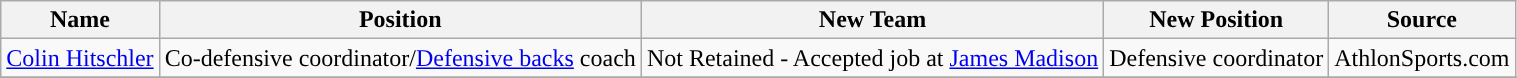<table class="wikitable">
<tr>
<th style="text-align:center; ">Name</th>
<th style="text-align:center; ">Position</th>
<th style="text-align:center; ">New Team</th>
<th style="text-align:center; ">New Position</th>
<th style="text-align:center; ">Source</th>
</tr>
<tr "align="center">
<td><a href='#'>Colin Hitschler</a></td>
<td>Co-defensive coordinator/<a href='#'>Defensive backs</a> coach</td>
<td>Not Retained - Accepted job at <a href='#'>James Madison</a></td>
<td>Defensive coordinator</td>
<td>AthlonSports.com</td>
</tr>
<tr>
</tr>
</table>
